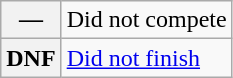<table class="wikitable">
<tr>
<th scope="row">—</th>
<td>Did not compete</td>
</tr>
<tr>
<th scope="row">DNF</th>
<td><a href='#'>Did not finish</a></td>
</tr>
</table>
